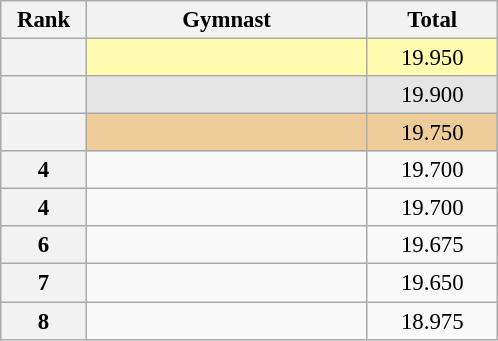<table class="wikitable sortable" style="text-align:center; font-size:95%">
<tr>
<th scope="col" style="width:50px;">Rank</th>
<th scope="col" style="width:180px;">Gymnast</th>
<th scope="col" style="width:80px;">Total</th>
</tr>
<tr style="background:#fffcaf;">
<th scope=row style="text-align:center"></th>
<td style="text-align:left;"></td>
<td>19.950</td>
</tr>
<tr style="background:#e5e5e5;">
<th scope=row style="text-align:center"></th>
<td style="text-align:left;"></td>
<td>19.900</td>
</tr>
<tr style="background:#ec9;">
<th scope=row style="text-align:center"></th>
<td style="text-align:left;"></td>
<td>19.750</td>
</tr>
<tr>
<th scope=row style="text-align:center">4</th>
<td style="text-align:left;"></td>
<td>19.700</td>
</tr>
<tr>
<th scope=row style="text-align:center">4</th>
<td style="text-align:left;"></td>
<td>19.700</td>
</tr>
<tr>
<th scope=row style="text-align:center">6</th>
<td style="text-align:left;"></td>
<td>19.675</td>
</tr>
<tr>
<th scope=row style="text-align:center">7</th>
<td style="text-align:left;"></td>
<td>19.650</td>
</tr>
<tr>
<th scope=row style="text-align:center">8</th>
<td style="text-align:left;"></td>
<td>18.975</td>
</tr>
</table>
